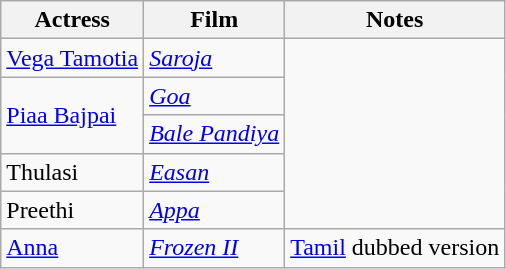<table class="wikitable sortable">
<tr>
<th>Actress</th>
<th>Film</th>
<th>Notes</th>
</tr>
<tr>
<td><a href='#'>Vega Tamotia</a></td>
<td><a href='#'><em>Saroja</em></a></td>
<td rowspan="5"></td>
</tr>
<tr>
<td rowspan="2"><a href='#'>Piaa Bajpai</a></td>
<td><a href='#'><em>Goa</em></a></td>
</tr>
<tr>
<td><a href='#'><em>Bale Pandiya</em></a></td>
</tr>
<tr>
<td>Thulasi</td>
<td><em><a href='#'>Easan</a></em></td>
</tr>
<tr>
<td>Preethi</td>
<td><a href='#'><em>Appa</em></a></td>
</tr>
<tr>
<td><a href='#'>Anna</a></td>
<td><em><a href='#'>Frozen II</a></em></td>
<td><a href='#'>Tamil</a> dubbed version</td>
</tr>
</table>
